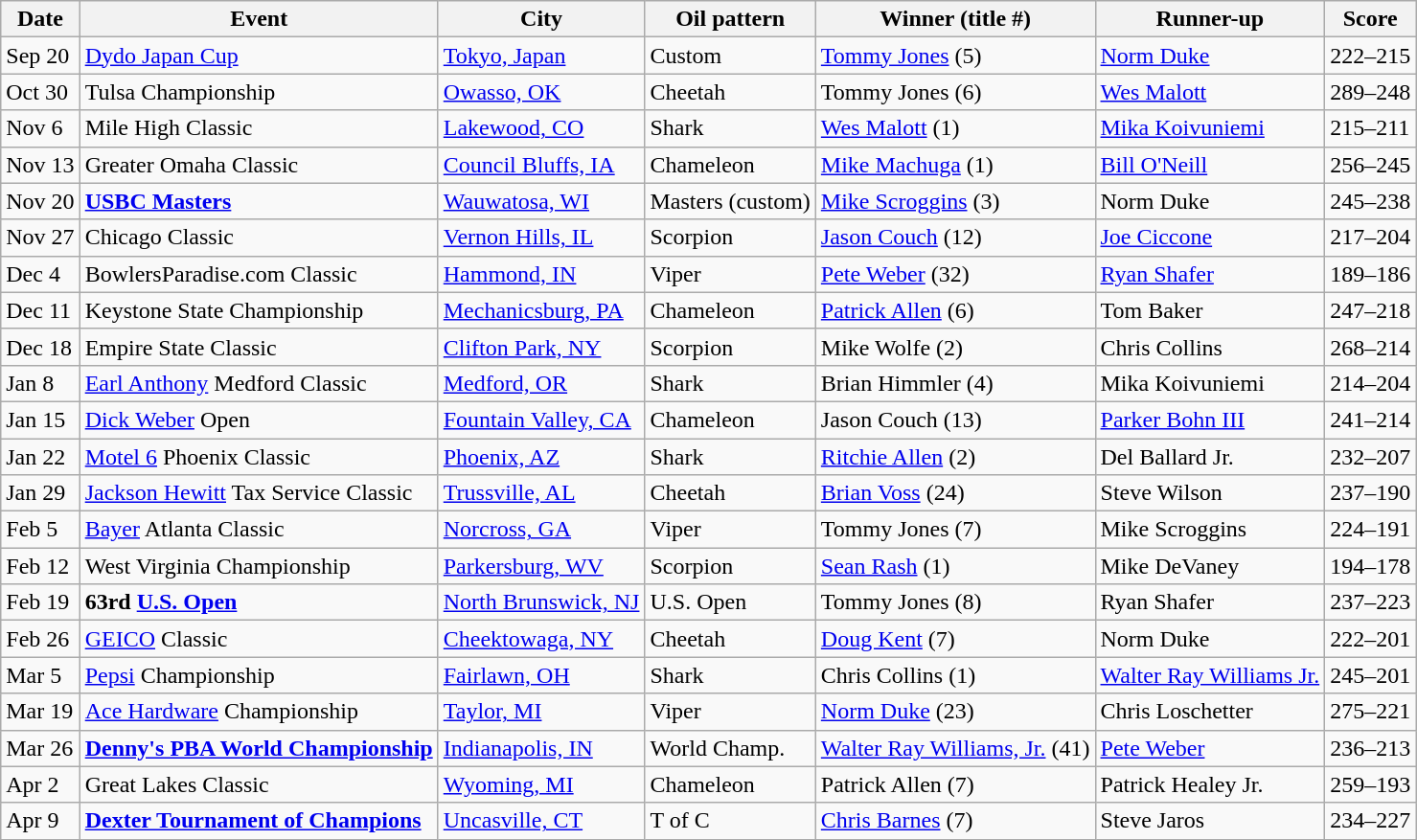<table class="wikitable">
<tr>
<th>Date</th>
<th>Event</th>
<th>City</th>
<th>Oil pattern</th>
<th>Winner (title #)</th>
<th>Runner-up</th>
<th>Score</th>
</tr>
<tr>
<td>Sep 20</td>
<td><a href='#'>Dydo Japan Cup</a></td>
<td><a href='#'>Tokyo, Japan</a></td>
<td>Custom</td>
<td><a href='#'>Tommy Jones</a> (5)</td>
<td><a href='#'>Norm Duke</a></td>
<td>222–215</td>
</tr>
<tr>
<td>Oct 30</td>
<td>Tulsa Championship</td>
<td><a href='#'>Owasso, OK</a></td>
<td>Cheetah</td>
<td>Tommy Jones (6)</td>
<td><a href='#'>Wes Malott</a></td>
<td>289–248</td>
</tr>
<tr>
<td>Nov 6</td>
<td>Mile High Classic</td>
<td><a href='#'>Lakewood, CO</a></td>
<td>Shark</td>
<td><a href='#'>Wes Malott</a> (1)</td>
<td><a href='#'>Mika Koivuniemi</a></td>
<td>215–211</td>
</tr>
<tr>
<td>Nov 13</td>
<td>Greater Omaha Classic</td>
<td><a href='#'>Council Bluffs, IA</a></td>
<td>Chameleon</td>
<td><a href='#'>Mike Machuga</a> (1)</td>
<td><a href='#'>Bill O'Neill</a></td>
<td>256–245</td>
</tr>
<tr>
<td>Nov 20</td>
<td><strong><a href='#'>USBC Masters</a></strong></td>
<td><a href='#'>Wauwatosa, WI</a></td>
<td>Masters (custom)</td>
<td><a href='#'>Mike Scroggins</a> (3)</td>
<td>Norm Duke</td>
<td>245–238</td>
</tr>
<tr>
<td>Nov 27</td>
<td>Chicago Classic</td>
<td><a href='#'>Vernon Hills, IL</a></td>
<td>Scorpion</td>
<td><a href='#'>Jason Couch</a> (12)</td>
<td><a href='#'>Joe Ciccone</a></td>
<td>217–204</td>
</tr>
<tr>
<td>Dec 4</td>
<td>BowlersParadise.com Classic</td>
<td><a href='#'>Hammond, IN</a></td>
<td>Viper</td>
<td><a href='#'>Pete Weber</a> (32)</td>
<td><a href='#'>Ryan Shafer</a></td>
<td>189–186</td>
</tr>
<tr>
<td>Dec 11</td>
<td>Keystone State Championship</td>
<td><a href='#'>Mechanicsburg, PA</a></td>
<td>Chameleon</td>
<td><a href='#'>Patrick Allen</a> (6)</td>
<td>Tom Baker</td>
<td>247–218</td>
</tr>
<tr>
<td>Dec 18</td>
<td>Empire State Classic</td>
<td><a href='#'>Clifton Park, NY</a></td>
<td>Scorpion</td>
<td>Mike Wolfe (2)</td>
<td>Chris Collins</td>
<td>268–214</td>
</tr>
<tr>
<td>Jan 8</td>
<td><a href='#'>Earl Anthony</a> Medford Classic</td>
<td><a href='#'>Medford, OR</a></td>
<td>Shark</td>
<td>Brian Himmler (4)</td>
<td>Mika Koivuniemi</td>
<td>214–204</td>
</tr>
<tr>
<td>Jan 15</td>
<td><a href='#'>Dick Weber</a> Open</td>
<td><a href='#'>Fountain Valley, CA</a></td>
<td>Chameleon</td>
<td>Jason Couch (13)</td>
<td><a href='#'>Parker Bohn III</a></td>
<td>241–214</td>
</tr>
<tr>
<td>Jan 22</td>
<td><a href='#'>Motel 6</a> Phoenix Classic</td>
<td><a href='#'>Phoenix, AZ</a></td>
<td>Shark</td>
<td><a href='#'>Ritchie Allen</a> (2)</td>
<td>Del Ballard Jr.</td>
<td>232–207</td>
</tr>
<tr>
<td>Jan 29</td>
<td><a href='#'>Jackson Hewitt</a> Tax Service Classic</td>
<td><a href='#'>Trussville, AL</a></td>
<td>Cheetah</td>
<td><a href='#'>Brian Voss</a> (24)</td>
<td>Steve Wilson</td>
<td>237–190</td>
</tr>
<tr>
<td>Feb 5</td>
<td><a href='#'>Bayer</a> Atlanta Classic</td>
<td><a href='#'>Norcross, GA</a></td>
<td>Viper</td>
<td>Tommy Jones (7)</td>
<td>Mike Scroggins</td>
<td>224–191</td>
</tr>
<tr>
<td>Feb 12</td>
<td>West Virginia Championship</td>
<td><a href='#'>Parkersburg, WV</a></td>
<td>Scorpion</td>
<td><a href='#'>Sean Rash</a> (1)</td>
<td>Mike DeVaney</td>
<td>194–178</td>
</tr>
<tr>
<td>Feb 19</td>
<td><strong>63rd <a href='#'>U.S. Open</a></strong></td>
<td><a href='#'>North Brunswick, NJ</a></td>
<td>U.S. Open</td>
<td>Tommy Jones (8)</td>
<td>Ryan Shafer</td>
<td>237–223</td>
</tr>
<tr>
<td>Feb 26</td>
<td><a href='#'>GEICO</a> Classic</td>
<td><a href='#'>Cheektowaga, NY</a></td>
<td>Cheetah</td>
<td><a href='#'>Doug Kent</a> (7)</td>
<td>Norm Duke</td>
<td>222–201</td>
</tr>
<tr>
<td>Mar 5</td>
<td><a href='#'>Pepsi</a> Championship</td>
<td><a href='#'>Fairlawn, OH</a></td>
<td>Shark</td>
<td>Chris Collins (1)</td>
<td><a href='#'>Walter Ray Williams Jr.</a></td>
<td>245–201</td>
</tr>
<tr>
<td>Mar 19</td>
<td><a href='#'>Ace Hardware</a> Championship</td>
<td><a href='#'>Taylor, MI</a></td>
<td>Viper</td>
<td><a href='#'>Norm Duke</a> (23)</td>
<td>Chris Loschetter</td>
<td>275–221</td>
</tr>
<tr>
<td>Mar 26</td>
<td><strong><a href='#'>Denny's PBA World Championship</a></strong></td>
<td><a href='#'>Indianapolis, IN</a></td>
<td>World Champ.</td>
<td><a href='#'>Walter Ray Williams, Jr.</a> (41)</td>
<td><a href='#'>Pete Weber</a></td>
<td>236–213</td>
</tr>
<tr>
<td>Apr 2</td>
<td>Great Lakes Classic</td>
<td><a href='#'>Wyoming, MI</a></td>
<td>Chameleon</td>
<td>Patrick Allen (7)</td>
<td>Patrick Healey Jr.</td>
<td>259–193</td>
</tr>
<tr>
<td>Apr 9</td>
<td><strong><a href='#'>Dexter Tournament of Champions</a></strong></td>
<td><a href='#'>Uncasville, CT</a></td>
<td>T of C</td>
<td><a href='#'>Chris Barnes</a> (7)</td>
<td>Steve Jaros</td>
<td>234–227</td>
</tr>
</table>
